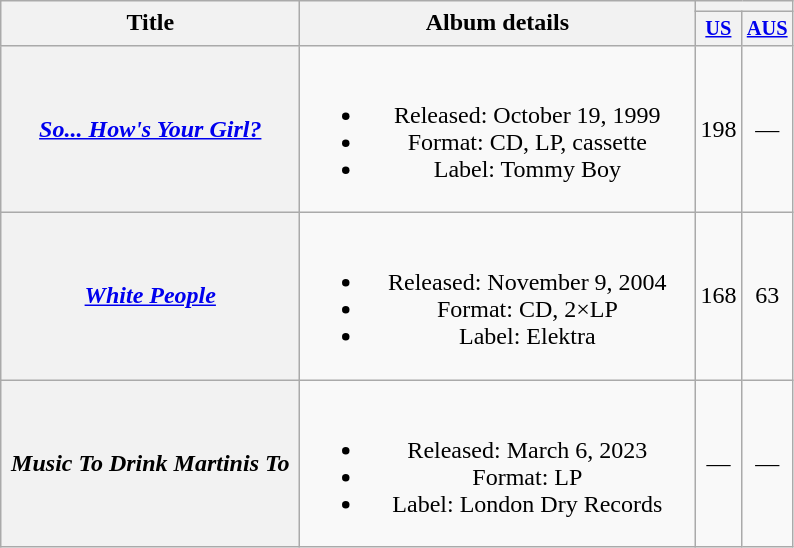<table class="wikitable plainrowheaders" style="text-align:center;" border="1">
<tr>
<th scope="col" rowspan="2" style="width:12em;">Title</th>
<th scope="col" rowspan="2" style="width:16em;">Album details</th>
<th scope="col" colspan="2"></th>
</tr>
<tr>
<th scope="col" style="font-size:85%"><a href='#'>US</a></th>
<th scope="col" style="font-size:85%"><a href='#'>AUS</a></th>
</tr>
<tr>
<th scope="row"><em><a href='#'>So... How's Your Girl?</a></em></th>
<td><br><ul><li>Released: October 19, 1999</li><li>Format: CD, LP, cassette</li><li>Label: Tommy Boy</li></ul></td>
<td>198</td>
<td>—</td>
</tr>
<tr>
<th scope="row"><em><a href='#'>White People</a></em></th>
<td><br><ul><li>Released: November 9, 2004</li><li>Format: CD, 2×LP</li><li>Label: Elektra</li></ul></td>
<td>168</td>
<td>63</td>
</tr>
<tr>
<th scope="row"><em>Music To Drink Martinis To</em></th>
<td><br><ul><li>Released: March 6, 2023</li><li>Format: LP</li><li>Label: London Dry Records</li></ul></td>
<td>—</td>
<td>—</td>
</tr>
</table>
